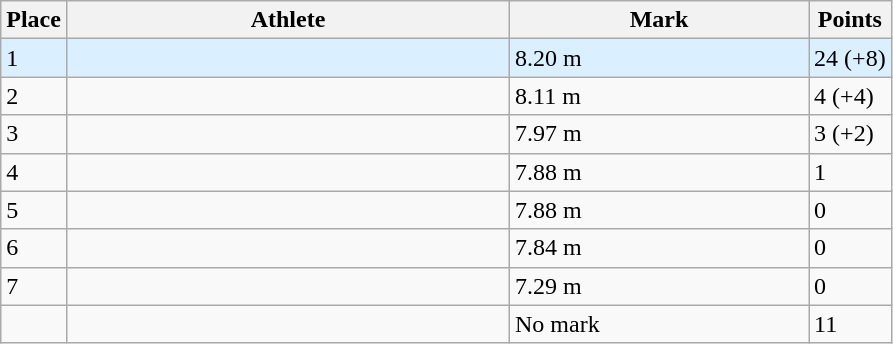<table class="wikitable sortable">
<tr>
<th>Place</th>
<th style="width:18em">Athlete</th>
<th style="width:12em">Mark</th>
<th>Points</th>
</tr>
<tr style="background:#daefff;">
<td>1 </td>
<td></td>
<td>8.20 m </td>
<td>24 (+8)</td>
</tr>
<tr>
<td>2</td>
<td></td>
<td>8.11 m </td>
<td>4 (+4)</td>
</tr>
<tr>
<td>3</td>
<td></td>
<td>7.97 m </td>
<td>3 (+2)</td>
</tr>
<tr>
<td>4</td>
<td></td>
<td>7.88 m </td>
<td>1</td>
</tr>
<tr>
<td>5</td>
<td></td>
<td>7.88 m </td>
<td>0</td>
</tr>
<tr>
<td>6</td>
<td></td>
<td>7.84 m </td>
<td>0</td>
</tr>
<tr>
<td>7</td>
<td></td>
<td>7.29 m </td>
<td>0</td>
</tr>
<tr>
<td data-sort-value="8"></td>
<td></td>
<td data-sort-value="0">No mark</td>
<td>11</td>
</tr>
</table>
